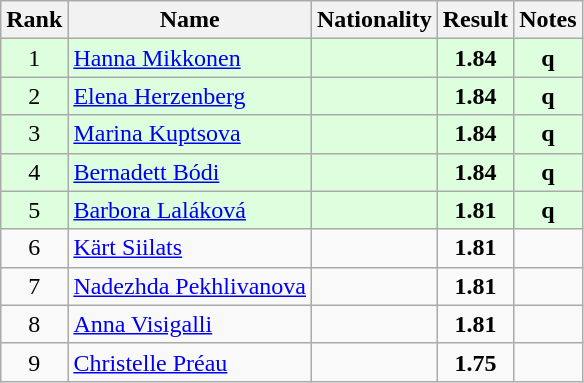<table class="wikitable sortable" style="text-align:center">
<tr>
<th>Rank</th>
<th>Name</th>
<th>Nationality</th>
<th>Result</th>
<th>Notes</th>
</tr>
<tr bgcolor=ddffdd>
<td>1</td>
<td align=left><a href='#'>Hanna Mikkonen</a></td>
<td align=left></td>
<td><strong>1.84</strong></td>
<td><strong>q</strong></td>
</tr>
<tr bgcolor=ddffdd>
<td>2</td>
<td align=left><a href='#'>Elena Herzenberg</a></td>
<td align=left></td>
<td><strong>1.84</strong></td>
<td><strong>q</strong></td>
</tr>
<tr bgcolor=ddffdd>
<td>3</td>
<td align=left><a href='#'>Marina Kuptsova</a></td>
<td align=left></td>
<td><strong>1.84</strong></td>
<td><strong>q</strong></td>
</tr>
<tr bgcolor=ddffdd>
<td>4</td>
<td align=left><a href='#'>Bernadett Bódi</a></td>
<td align=left></td>
<td><strong>1.84</strong></td>
<td><strong>q</strong></td>
</tr>
<tr bgcolor=ddffdd>
<td>5</td>
<td align=left><a href='#'>Barbora Laláková</a></td>
<td align=left></td>
<td><strong>1.81</strong></td>
<td><strong>q</strong></td>
</tr>
<tr>
<td>6</td>
<td align=left><a href='#'>Kärt Siilats</a></td>
<td align=left></td>
<td><strong>1.81</strong></td>
<td></td>
</tr>
<tr>
<td>7</td>
<td align=left><a href='#'>Nadezhda Pekhlivanova</a></td>
<td align=left></td>
<td><strong>1.81</strong></td>
<td></td>
</tr>
<tr>
<td>8</td>
<td align=left><a href='#'>Anna Visigalli</a></td>
<td align=left></td>
<td><strong>1.81</strong></td>
<td></td>
</tr>
<tr>
<td>9</td>
<td align=left><a href='#'>Christelle Préau</a></td>
<td align=left></td>
<td><strong>1.75</strong></td>
<td></td>
</tr>
</table>
